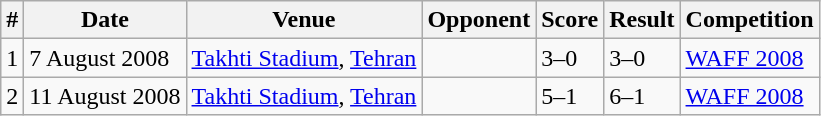<table class="wikitable">
<tr>
<th>#</th>
<th>Date</th>
<th>Venue</th>
<th>Opponent</th>
<th>Score</th>
<th>Result</th>
<th>Competition</th>
</tr>
<tr>
<td>1</td>
<td>7 August 2008</td>
<td><a href='#'>Takhti Stadium</a>, <a href='#'>Tehran</a></td>
<td></td>
<td>3–0</td>
<td>3–0</td>
<td><a href='#'>WAFF 2008</a></td>
</tr>
<tr>
<td>2</td>
<td>11 August 2008</td>
<td><a href='#'>Takhti Stadium</a>, <a href='#'>Tehran</a></td>
<td></td>
<td>5–1</td>
<td>6–1</td>
<td><a href='#'>WAFF 2008</a></td>
</tr>
</table>
